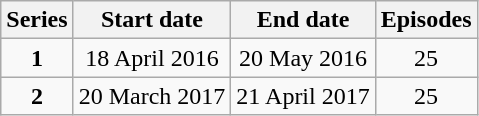<table class="wikitable" style="text-align:center;">
<tr>
<th>Series</th>
<th>Start date</th>
<th>End date</th>
<th>Episodes</th>
</tr>
<tr>
<td><strong>1</strong></td>
<td>18 April 2016</td>
<td>20 May 2016</td>
<td>25</td>
</tr>
<tr>
<td><strong>2</strong></td>
<td>20 March 2017</td>
<td>21 April 2017</td>
<td>25</td>
</tr>
</table>
